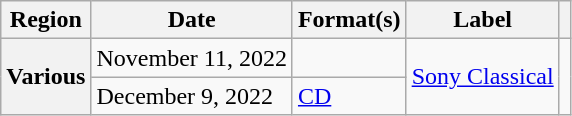<table class="wikitable plainrowheaders">
<tr>
<th scope="col">Region</th>
<th scope="col">Date</th>
<th scope="col">Format(s)</th>
<th scope="col">Label</th>
<th scope="col"></th>
</tr>
<tr>
<th rowspan="2" scope="row">Various</th>
<td>November 11, 2022</td>
<td></td>
<td rowspan="2"><a href='#'>Sony Classical</a></td>
<td rowspan="2" align="center"></td>
</tr>
<tr>
<td>December 9, 2022</td>
<td><a href='#'>CD</a></td>
</tr>
</table>
